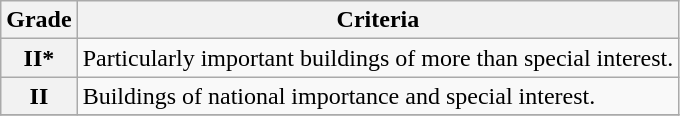<table class="wikitable" border="1">
<tr>
<th>Grade</th>
<th>Criteria</th>
</tr>
<tr>
<th>II*</th>
<td>Particularly important buildings of more than special interest.</td>
</tr>
<tr>
<th>II</th>
<td>Buildings of national importance and special interest.</td>
</tr>
<tr>
</tr>
</table>
